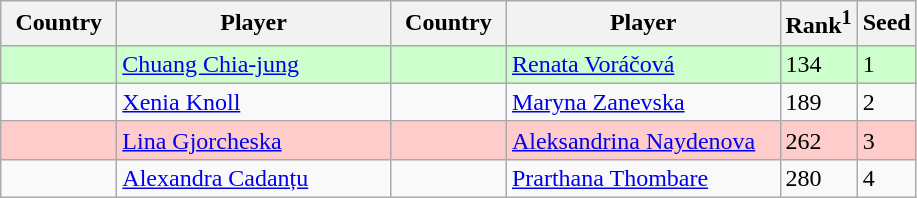<table class="sortable wikitable">
<tr>
<th width="70">Country</th>
<th width="175">Player</th>
<th width="70">Country</th>
<th width="175">Player</th>
<th>Rank<sup>1</sup></th>
<th>Seed</th>
</tr>
<tr style="background:#cfc;">
<td></td>
<td><a href='#'>Chuang Chia-jung</a></td>
<td></td>
<td><a href='#'>Renata Voráčová</a></td>
<td>134</td>
<td>1</td>
</tr>
<tr>
<td></td>
<td><a href='#'>Xenia Knoll</a></td>
<td></td>
<td><a href='#'>Maryna Zanevska</a></td>
<td>189</td>
<td>2</td>
</tr>
<tr style="background:#fcc;">
<td></td>
<td><a href='#'>Lina Gjorcheska</a></td>
<td></td>
<td><a href='#'>Aleksandrina Naydenova</a></td>
<td>262</td>
<td>3</td>
</tr>
<tr>
<td></td>
<td><a href='#'>Alexandra Cadanțu</a></td>
<td></td>
<td><a href='#'>Prarthana Thombare</a></td>
<td>280</td>
<td>4</td>
</tr>
</table>
